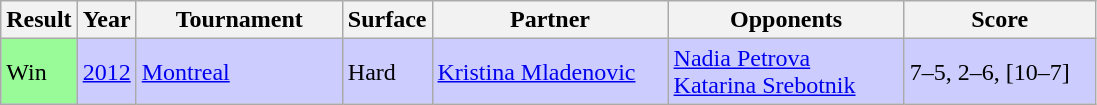<table class="sortable wikitable">
<tr>
<th style="width:40px">Result</th>
<th>Year</th>
<th style="width:130px">Tournament</th>
<th>Surface</th>
<th style="width:150px">Partner</th>
<th style="width:150px">Opponents</th>
<th style="width:120px" class="unsortable">Score</th>
</tr>
<tr bgcolor=CCCCFF>
<td style="background:#98fb98;">Win</td>
<td><a href='#'>2012</a></td>
<td><a href='#'>Montreal</a></td>
<td>Hard</td>
<td> <a href='#'>Kristina Mladenovic</a></td>
<td> <a href='#'>Nadia Petrova</a> <br>  <a href='#'>Katarina Srebotnik</a></td>
<td>7–5, 2–6, [10–7]</td>
</tr>
</table>
